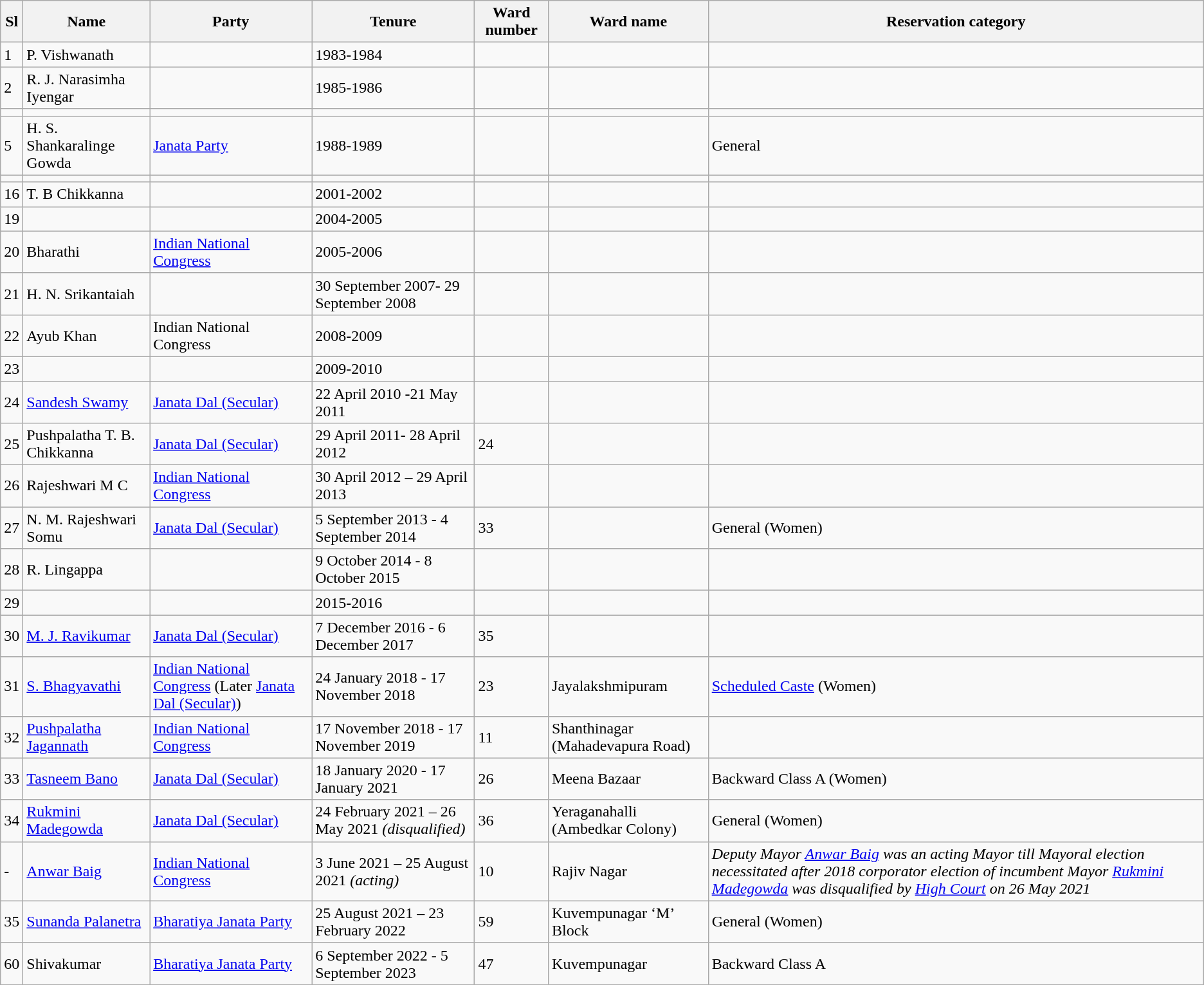<table class="wikitable">
<tr>
<th>Sl</th>
<th>Name</th>
<th>Party</th>
<th>Tenure</th>
<th>Ward number</th>
<th>Ward name</th>
<th>Reservation category</th>
</tr>
<tr>
<td>1</td>
<td>P. Vishwanath</td>
<td></td>
<td>1983-1984</td>
<td></td>
<td></td>
<td></td>
</tr>
<tr>
<td>2</td>
<td>R. J. Narasimha Iyengar</td>
<td></td>
<td>1985-1986</td>
<td></td>
<td></td>
<td></td>
</tr>
<tr>
<td></td>
<td></td>
<td></td>
<td></td>
<td></td>
<td></td>
<td></td>
</tr>
<tr>
<td>5</td>
<td>H. S. Shankaralinge Gowda</td>
<td><a href='#'>Janata Party</a></td>
<td>1988-1989</td>
<td></td>
<td></td>
<td>General</td>
</tr>
<tr>
<td></td>
<td></td>
<td></td>
<td></td>
<td></td>
<td></td>
<td></td>
</tr>
<tr>
<td>16</td>
<td>T. B Chikkanna</td>
<td></td>
<td>2001-2002</td>
<td></td>
<td></td>
<td></td>
</tr>
<tr>
<td>19</td>
<td></td>
<td></td>
<td>2004-2005</td>
<td></td>
<td></td>
<td></td>
</tr>
<tr>
<td>20</td>
<td>Bharathi</td>
<td><a href='#'>Indian National Congress</a></td>
<td>2005-2006</td>
<td></td>
<td></td>
<td></td>
</tr>
<tr>
<td>21</td>
<td>H. N. Srikantaiah</td>
<td></td>
<td>30 September 2007- 29 September 2008</td>
<td></td>
<td></td>
<td></td>
</tr>
<tr>
<td>22</td>
<td>Ayub Khan</td>
<td>Indian National Congress</td>
<td>2008-2009</td>
<td></td>
<td></td>
</tr>
<tr>
<td>23</td>
<td></td>
<td></td>
<td>2009-2010</td>
<td></td>
<td></td>
<td></td>
</tr>
<tr>
<td>24</td>
<td><a href='#'>Sandesh Swamy</a></td>
<td><a href='#'>Janata Dal (Secular)</a></td>
<td>22 April 2010 -21 May 2011</td>
<td></td>
<td></td>
<td></td>
</tr>
<tr>
<td>25</td>
<td>Pushpalatha T. B. Chikkanna</td>
<td><a href='#'>Janata Dal (Secular)</a></td>
<td>29 April 2011- 28 April 2012</td>
<td>24</td>
<td></td>
<td></td>
</tr>
<tr>
<td>26</td>
<td>Rajeshwari M C</td>
<td><a href='#'>Indian National Congress</a></td>
<td>30 April 2012 – 29 April 2013</td>
<td></td>
<td></td>
<td></td>
</tr>
<tr>
<td>27</td>
<td>N. M. Rajeshwari Somu</td>
<td><a href='#'>Janata Dal (Secular)</a></td>
<td>5 September 2013 - 4 September 2014</td>
<td>33</td>
<td></td>
<td>General (Women)</td>
</tr>
<tr>
<td>28</td>
<td>R. Lingappa</td>
<td></td>
<td>9 October 2014 - 8 October 2015</td>
<td></td>
<td></td>
<td></td>
</tr>
<tr>
<td>29</td>
<td></td>
<td></td>
<td>2015-2016</td>
<td></td>
<td></td>
<td></td>
</tr>
<tr>
<td>30</td>
<td><a href='#'>M. J. Ravikumar</a></td>
<td><a href='#'>Janata Dal (Secular)</a></td>
<td>7 December 2016 - 6 December 2017</td>
<td>35</td>
<td></td>
<td></td>
</tr>
<tr>
<td>31</td>
<td><a href='#'>S. Bhagyavathi</a></td>
<td><a href='#'>Indian National Congress</a> (Later <a href='#'>Janata Dal (Secular)</a>)</td>
<td>24 January 2018 - 17 November 2018</td>
<td>23</td>
<td>Jayalakshmipuram</td>
<td><a href='#'>Scheduled Caste</a> (Women)</td>
</tr>
<tr>
<td>32</td>
<td><a href='#'>Pushpalatha Jagannath</a></td>
<td><a href='#'>Indian National Congress</a></td>
<td>17 November 2018 - 17 November 2019</td>
<td>11</td>
<td>Shanthinagar (Mahadevapura Road)</td>
<td></td>
</tr>
<tr>
<td>33</td>
<td><a href='#'>Tasneem Bano</a></td>
<td><a href='#'>Janata Dal (Secular)</a></td>
<td>18 January 2020 - 17 January 2021</td>
<td>26</td>
<td>Meena Bazaar</td>
<td>Backward Class A (Women)</td>
</tr>
<tr>
<td>34</td>
<td><a href='#'>Rukmini Madegowda</a></td>
<td><a href='#'>Janata Dal (Secular)</a></td>
<td>24 February 2021 – 26 May 2021 <em>(disqualified)</em></td>
<td>36</td>
<td>Yeraganahalli (Ambedkar Colony)</td>
<td>General (Women)</td>
</tr>
<tr>
<td>-</td>
<td><a href='#'>Anwar Baig</a></td>
<td><a href='#'>Indian National Congress</a></td>
<td>3 June 2021 – 25 August 2021 <em>(acting)</em></td>
<td>10</td>
<td>Rajiv Nagar</td>
<td><em>Deputy Mayor <a href='#'>Anwar Baig</a> was an acting Mayor till Mayoral election necessitated after 2018 corporator election of incumbent Mayor <a href='#'>Rukmini Madegowda</a> was disqualified by <a href='#'>High Court</a> on 26 May 2021</em></td>
</tr>
<tr>
<td>35</td>
<td><a href='#'>Sunanda Palanetra</a></td>
<td><a href='#'>Bharatiya Janata Party</a></td>
<td>25 August 2021 – 23 February 2022</td>
<td>59</td>
<td>Kuvempunagar ‘M’ Block</td>
<td>General (Women)</td>
</tr>
<tr>
<td>60</td>
<td>Shivakumar</td>
<td><a href='#'>Bharatiya Janata Party</a></td>
<td>6 September 2022 - 5 September 2023</td>
<td>47</td>
<td>Kuvempunagar</td>
<td>Backward Class A</td>
</tr>
</table>
